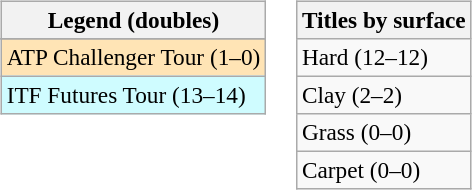<table>
<tr valign=top>
<td><br><table class=wikitable style=font-size:97%>
<tr>
<th>Legend (doubles)</th>
</tr>
<tr bgcolor=e5d1cb>
</tr>
<tr bgcolor=moccasin>
<td>ATP Challenger Tour (1–0)</td>
</tr>
<tr bgcolor=cffcff>
<td>ITF Futures Tour (13–14)</td>
</tr>
</table>
</td>
<td><br><table class=wikitable style=font-size:97%>
<tr>
<th>Titles by surface</th>
</tr>
<tr>
<td>Hard (12–12)</td>
</tr>
<tr>
<td>Clay (2–2)</td>
</tr>
<tr>
<td>Grass (0–0)</td>
</tr>
<tr>
<td>Carpet (0–0)</td>
</tr>
</table>
</td>
</tr>
</table>
